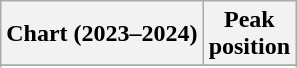<table class="wikitable sortable plainrowheaders" style="text-align:center">
<tr>
<th scope="col">Chart (2023–2024)</th>
<th scope="col">Peak<br>position</th>
</tr>
<tr>
</tr>
<tr>
</tr>
<tr>
</tr>
<tr>
</tr>
<tr>
</tr>
<tr>
</tr>
<tr>
</tr>
<tr>
</tr>
<tr>
</tr>
</table>
